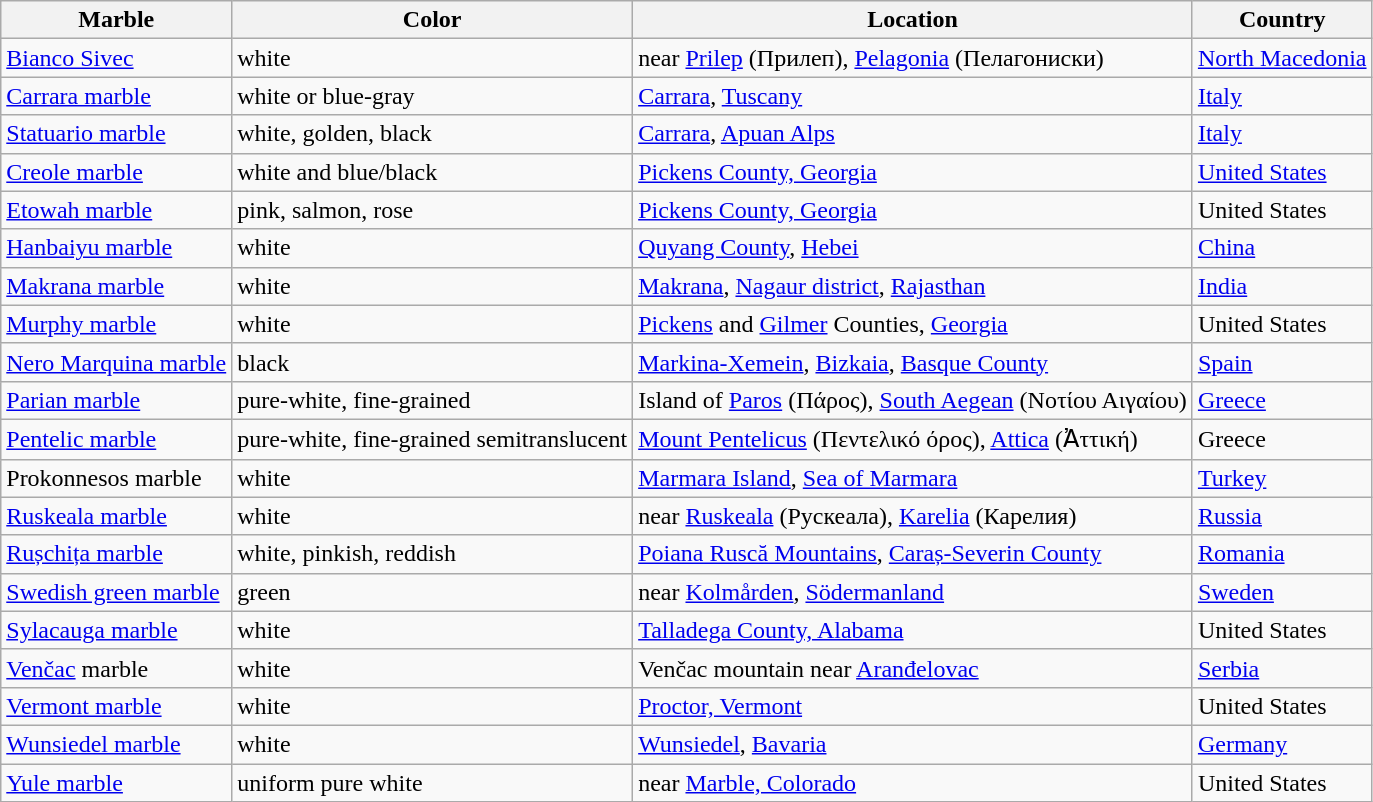<table class="wikitable mw-collapsible mw-collapsed">
<tr>
<th>Marble</th>
<th>Color</th>
<th>Location</th>
<th>Country</th>
</tr>
<tr>
<td><a href='#'>Bianco Sivec</a></td>
<td>white</td>
<td>near <a href='#'>Prilep</a> (Прилеп), <a href='#'>Pelagonia</a> (Пелагониски)</td>
<td><a href='#'>North Macedonia</a></td>
</tr>
<tr>
<td><a href='#'>Carrara marble</a></td>
<td>white or blue-gray</td>
<td><a href='#'>Carrara</a>, <a href='#'>Tuscany</a></td>
<td><a href='#'>Italy</a></td>
</tr>
<tr>
<td><a href='#'>Statuario marble</a></td>
<td>white, golden, black</td>
<td><a href='#'>Carrara</a>,  <a href='#'>Apuan Alps</a></td>
<td><a href='#'>Italy</a></td>
</tr>
<tr>
<td><a href='#'>Creole marble</a></td>
<td>white and blue/black</td>
<td><a href='#'>Pickens County, Georgia</a></td>
<td><a href='#'>United States</a></td>
</tr>
<tr>
<td><a href='#'>Etowah marble</a></td>
<td>pink, salmon, rose</td>
<td><a href='#'>Pickens County, Georgia</a></td>
<td>United States</td>
</tr>
<tr>
<td><a href='#'>Hanbaiyu marble</a></td>
<td>white</td>
<td><a href='#'>Quyang County</a>, <a href='#'>Hebei</a></td>
<td><a href='#'>China</a></td>
</tr>
<tr>
<td><a href='#'>Makrana marble</a></td>
<td>white</td>
<td><a href='#'>Makrana</a>, <a href='#'>Nagaur district</a>, <a href='#'>Rajasthan</a></td>
<td><a href='#'>India</a></td>
</tr>
<tr>
<td><a href='#'>Murphy marble</a></td>
<td>white</td>
<td><a href='#'>Pickens</a> and <a href='#'>Gilmer</a> Counties, <a href='#'>Georgia</a></td>
<td>United States</td>
</tr>
<tr>
<td><a href='#'>Nero Marquina marble</a></td>
<td>black</td>
<td><a href='#'>Markina-Xemein</a>, <a href='#'>Bizkaia</a>, <a href='#'>Basque County</a></td>
<td><a href='#'>Spain</a></td>
</tr>
<tr>
<td><a href='#'>Parian marble</a></td>
<td>pure-white, fine-grained</td>
<td>Island of <a href='#'>Paros</a> (Πάρος), <a href='#'>South Aegean</a> (Νοτίου Αιγαίου)</td>
<td><a href='#'>Greece</a></td>
</tr>
<tr>
<td><a href='#'>Pentelic marble</a></td>
<td>pure-white, fine-grained semitranslucent</td>
<td><a href='#'>Mount Pentelicus</a> (Πεντελικό όρος), <a href='#'>Attica</a> (Ἀττική)</td>
<td>Greece</td>
</tr>
<tr>
<td>Prokonnesos marble</td>
<td>white</td>
<td><a href='#'>Marmara Island</a>, <a href='#'>Sea of Marmara</a></td>
<td><a href='#'>Turkey</a></td>
</tr>
<tr>
<td><a href='#'>Ruskeala marble</a></td>
<td>white</td>
<td>near <a href='#'>Ruskeala</a> (Рускеала), <a href='#'>Karelia</a> (Карелия)</td>
<td><a href='#'>Russia</a></td>
</tr>
<tr>
<td><a href='#'>Rușchița marble</a></td>
<td>white, pinkish, reddish</td>
<td><a href='#'>Poiana Ruscă Mountains</a>, <a href='#'>Caraș-Severin County</a></td>
<td><a href='#'>Romania</a></td>
</tr>
<tr>
<td><a href='#'>Swedish green marble</a></td>
<td>green</td>
<td>near <a href='#'>Kolmården</a>, <a href='#'>Södermanland</a></td>
<td><a href='#'>Sweden</a></td>
</tr>
<tr>
<td><a href='#'>Sylacauga marble</a></td>
<td>white</td>
<td><a href='#'>Talladega County, Alabama</a></td>
<td>United States</td>
</tr>
<tr>
<td><a href='#'>Venčac</a> marble</td>
<td>white</td>
<td>Venčac mountain near <a href='#'>Aranđelovac</a></td>
<td><a href='#'>Serbia</a></td>
</tr>
<tr>
<td><a href='#'>Vermont marble</a></td>
<td>white</td>
<td><a href='#'>Proctor, Vermont</a></td>
<td>United States</td>
</tr>
<tr>
<td><a href='#'>Wunsiedel marble</a></td>
<td>white</td>
<td><a href='#'>Wunsiedel</a>, <a href='#'>Bavaria</a></td>
<td><a href='#'>Germany</a></td>
</tr>
<tr>
<td><a href='#'>Yule marble</a></td>
<td>uniform pure white</td>
<td>near <a href='#'>Marble, Colorado</a></td>
<td>United States</td>
</tr>
</table>
